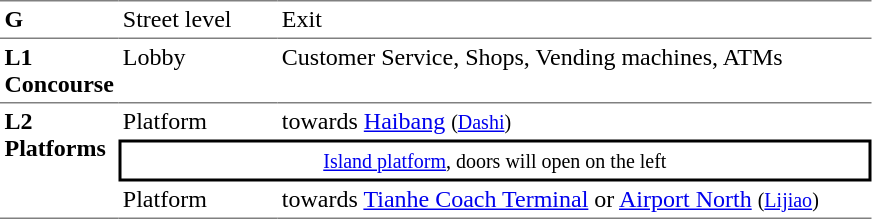<table table border=0 cellspacing=0 cellpadding=3>
<tr>
<td style="border-top:solid 1px gray;" width=50 valign=top><strong>G</strong></td>
<td style="border-top:solid 1px gray;" width=100 valign=top>Street level</td>
<td style="border-top:solid 1px gray;" width=390 valign=top>Exit</td>
</tr>
<tr>
<td style="border-bottom:solid 1px gray; border-top:solid 1px gray;" valign=top width=50><strong>L1<br>Concourse</strong></td>
<td style="border-bottom:solid 1px gray; border-top:solid 1px gray;" valign=top width=100>Lobby</td>
<td style="border-bottom:solid 1px gray; border-top:solid 1px gray;" valign=top width=390>Customer Service, Shops, Vending machines, ATMs</td>
</tr>
<tr>
<td style="border-bottom:solid 1px gray;" rowspan=3 valign=top><strong>L2<br>Platforms</strong></td>
<td>Platform </td>
<td>  towards <a href='#'>Haibang</a> <small>(<a href='#'>Dashi</a>)</small></td>
</tr>
<tr>
<td style="border-right:solid 2px black;border-left:solid 2px black;border-top:solid 2px black;border-bottom:solid 2px black;text-align:center;" colspan=2><small><a href='#'>Island platform</a>, doors will open on the left</small></td>
</tr>
<tr>
<td style="border-bottom:solid 1px gray;">Platform </td>
<td style="border-bottom:solid 1px gray;"> towards <a href='#'>Tianhe Coach Terminal</a> or <a href='#'>Airport North</a> <small>(<a href='#'>Lijiao</a>)</small> </td>
</tr>
</table>
